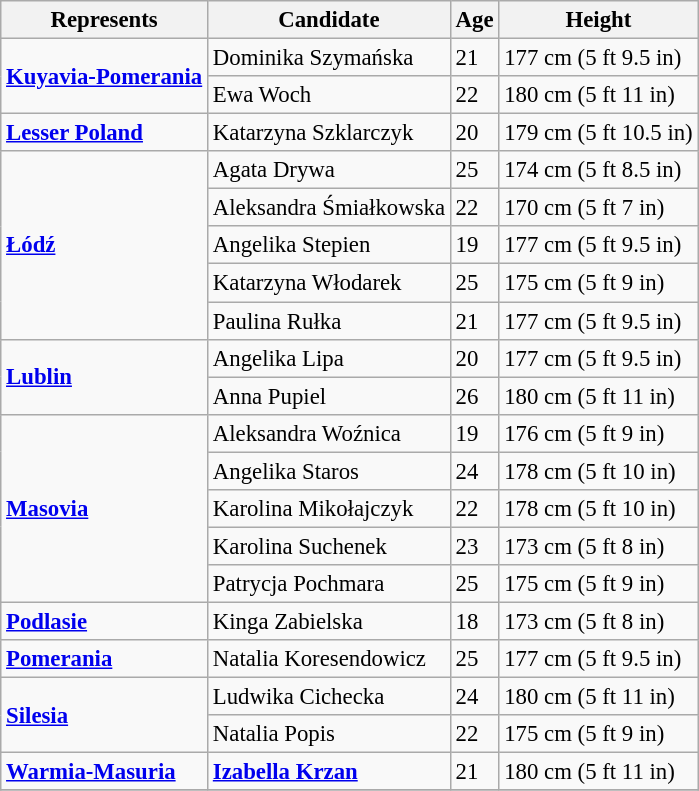<table class="wikitable sortable" style="font-size: 95%;">
<tr>
<th>Represents</th>
<th>Candidate</th>
<th>Age</th>
<th>Height</th>
</tr>
<tr>
<td rowspan="2"> <strong><a href='#'>Kuyavia-Pomerania</a></strong></td>
<td>Dominika Szymańska</td>
<td>21</td>
<td>177 cm (5 ft 9.5 in)</td>
</tr>
<tr>
<td>Ewa Woch</td>
<td>22</td>
<td>180 cm (5 ft 11 in)</td>
</tr>
<tr>
<td> <strong><a href='#'>Lesser Poland</a></strong></td>
<td>Katarzyna Szklarczyk</td>
<td>20</td>
<td>179 cm (5 ft 10.5 in)</td>
</tr>
<tr>
<td rowspan="5"> <strong><a href='#'>Łódź</a></strong></td>
<td>Agata Drywa</td>
<td>25</td>
<td>174 cm (5 ft 8.5 in)</td>
</tr>
<tr>
<td>Aleksandra Śmiałkowska</td>
<td>22</td>
<td>170 cm (5 ft 7 in)</td>
</tr>
<tr>
<td>Angelika Stepien</td>
<td>19</td>
<td>177 cm (5 ft 9.5 in)</td>
</tr>
<tr>
<td>Katarzyna Włodarek</td>
<td>25</td>
<td>175 cm (5 ft 9 in)</td>
</tr>
<tr>
<td>Paulina Rułka</td>
<td>21</td>
<td>177 cm (5 ft 9.5 in)</td>
</tr>
<tr>
<td rowspan="2"> <strong><a href='#'>Lublin</a></strong></td>
<td>Angelika Lipa</td>
<td>20</td>
<td>177 cm (5 ft 9.5 in)</td>
</tr>
<tr>
<td>Anna Pupiel</td>
<td>26</td>
<td>180 cm (5 ft 11 in)</td>
</tr>
<tr>
<td rowspan="5"> <strong><a href='#'>Masovia</a></strong></td>
<td>Aleksandra Woźnica</td>
<td>19</td>
<td>176 cm (5 ft 9 in)</td>
</tr>
<tr>
<td>Angelika Staros</td>
<td>24</td>
<td>178 cm (5 ft 10 in)</td>
</tr>
<tr>
<td>Karolina Mikołajczyk</td>
<td>22</td>
<td>178 cm (5 ft 10 in)</td>
</tr>
<tr>
<td>Karolina Suchenek</td>
<td>23</td>
<td>173 cm (5 ft 8 in)</td>
</tr>
<tr>
<td>Patrycja Pochmara</td>
<td>25</td>
<td>175 cm (5 ft 9 in)</td>
</tr>
<tr>
<td> <strong><a href='#'>Podlasie</a></strong></td>
<td>Kinga Zabielska</td>
<td>18</td>
<td>173 cm (5 ft 8 in)</td>
</tr>
<tr>
<td> <strong><a href='#'>Pomerania</a></strong></td>
<td>Natalia Koresendowicz</td>
<td>25</td>
<td>177 cm (5 ft 9.5 in)</td>
</tr>
<tr>
<td rowspan="2"> <strong><a href='#'>Silesia</a></strong></td>
<td>Ludwika Cichecka</td>
<td>24</td>
<td>180 cm (5 ft 11 in)</td>
</tr>
<tr>
<td>Natalia Popis</td>
<td>22</td>
<td>175 cm (5 ft 9 in)</td>
</tr>
<tr>
<td> <strong><a href='#'>Warmia-Masuria</a></strong></td>
<td><strong><a href='#'>Izabella Krzan</a></strong></td>
<td>21</td>
<td>180 cm (5 ft 11 in)</td>
</tr>
<tr>
</tr>
</table>
